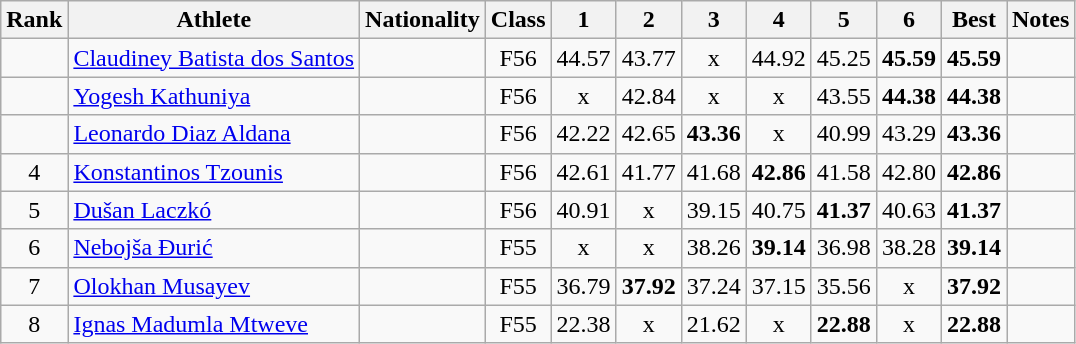<table class="wikitable sortable" style="text-align:center">
<tr>
<th>Rank</th>
<th>Athlete</th>
<th>Nationality</th>
<th>Class</th>
<th>1</th>
<th>2</th>
<th>3</th>
<th>4</th>
<th>5</th>
<th>6</th>
<th>Best</th>
<th>Notes</th>
</tr>
<tr>
<td></td>
<td style="text-align:left;"><a href='#'>Claudiney Batista dos Santos</a></td>
<td style="text-align:left;"></td>
<td>F56</td>
<td>44.57</td>
<td>43.77</td>
<td>x</td>
<td>44.92</td>
<td>45.25</td>
<td><strong>45.59</strong></td>
<td><strong>45.59</strong></td>
<td></td>
</tr>
<tr>
<td></td>
<td style="text-align:left;"><a href='#'>Yogesh Kathuniya</a></td>
<td style="text-align:left;"></td>
<td>F56</td>
<td>x</td>
<td>42.84</td>
<td>x</td>
<td>x</td>
<td>43.55</td>
<td><strong>44.38</strong></td>
<td><strong>44.38</strong></td>
<td></td>
</tr>
<tr>
<td></td>
<td style="text-align:left;"><a href='#'>Leonardo Diaz Aldana</a></td>
<td style="text-align:left;"></td>
<td>F56</td>
<td>42.22</td>
<td>42.65</td>
<td><strong>43.36</strong></td>
<td>x</td>
<td>40.99</td>
<td>43.29</td>
<td><strong>43.36</strong></td>
<td></td>
</tr>
<tr>
<td>4</td>
<td style="text-align:left;"><a href='#'>Konstantinos Tzounis</a></td>
<td style="text-align:left;"></td>
<td>F56</td>
<td>42.61</td>
<td>41.77</td>
<td>41.68</td>
<td><strong>42.86</strong></td>
<td>41.58</td>
<td>42.80</td>
<td><strong>42.86</strong></td>
<td></td>
</tr>
<tr>
<td>5</td>
<td style="text-align:left;"><a href='#'>Dušan Laczkó</a></td>
<td style="text-align:left;"></td>
<td>F56</td>
<td>40.91</td>
<td>x</td>
<td>39.15</td>
<td>40.75</td>
<td><strong>41.37</strong></td>
<td>40.63</td>
<td><strong>41.37</strong></td>
<td></td>
</tr>
<tr>
<td>6</td>
<td style="text-align:left;"><a href='#'>Nebojša Đurić</a></td>
<td style="text-align:left;"></td>
<td>F55</td>
<td>x</td>
<td>x</td>
<td>38.26</td>
<td><strong>39.14</strong></td>
<td>36.98</td>
<td>38.28</td>
<td><strong>39.14</strong></td>
<td></td>
</tr>
<tr>
<td>7</td>
<td style="text-align:left;"><a href='#'>Olokhan Musayev</a></td>
<td style="text-align:left;"></td>
<td>F55</td>
<td>36.79</td>
<td><strong>37.92</strong></td>
<td>37.24</td>
<td>37.15</td>
<td>35.56</td>
<td>x</td>
<td><strong>37.92</strong></td>
<td></td>
</tr>
<tr>
<td>8</td>
<td style="text-align:left;"><a href='#'>Ignas Madumla Mtweve</a></td>
<td style="text-align:left;"></td>
<td>F55</td>
<td>22.38</td>
<td>x</td>
<td>21.62</td>
<td>x</td>
<td><strong>22.88</strong></td>
<td>x</td>
<td><strong>22.88</strong></td>
<td></td>
</tr>
</table>
